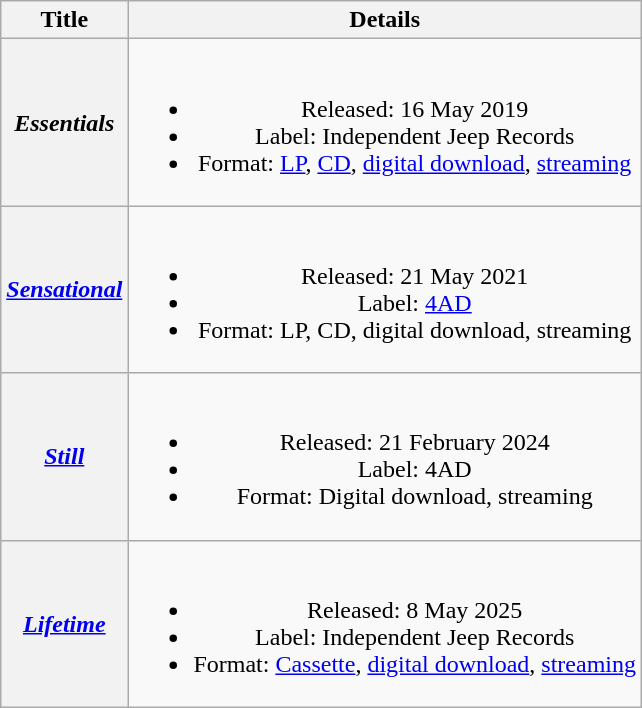<table class="wikitable plainrowheaders" style="text-align:center;">
<tr>
<th scope="col">Title</th>
<th scope="col">Details</th>
</tr>
<tr>
<th scope="row"><em>Essentials</em></th>
<td><br><ul><li>Released: 16 May 2019</li><li>Label: Independent Jeep Records</li><li>Format: <a href='#'>LP</a>, <a href='#'>CD</a>, <a href='#'>digital download</a>, <a href='#'>streaming</a></li></ul></td>
</tr>
<tr>
<th scope="row"><em><a href='#'>Sensational</a></em></th>
<td><br><ul><li>Released: 21 May 2021</li><li>Label: <a href='#'>4AD</a></li><li>Format: LP, CD, digital download, streaming</li></ul></td>
</tr>
<tr>
<th scope="row"><em><a href='#'>Still</a></em></th>
<td><br><ul><li>Released: 21 February 2024</li><li>Label: 4AD</li><li>Format: Digital download, streaming</li></ul></td>
</tr>
<tr>
<th scope="row"><em><a href='#'>Lifetime</a></em></th>
<td><br><ul><li>Released: 8 May 2025</li><li>Label: Independent Jeep Records</li><li>Format: <a href='#'>Cassette</a>, <a href='#'>digital download</a>, <a href='#'>streaming</a></li></ul></td>
</tr>
</table>
